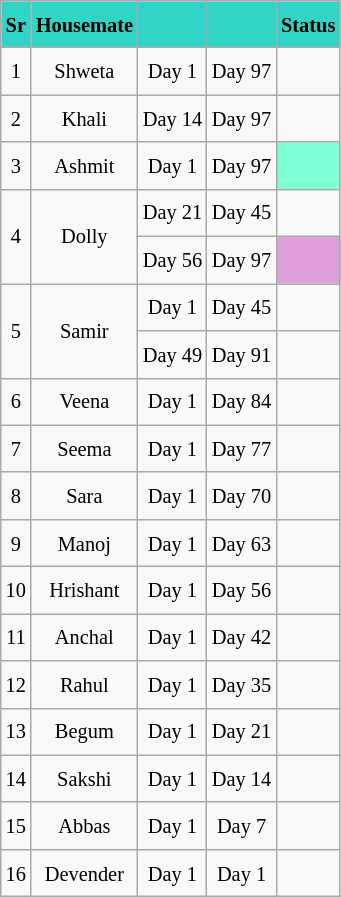<table class="wikitable sortable" style=" text-align:center; font-size:85%;  line-height:25px; width:auto;">
<tr>
<th scope="col" style="background:#30D5C8; color:#000;">Sr</th>
<th scope="col" style="background:#30D5C8; color:#000;">Housemate</th>
<th scope="col" style="background:#30D5C8; color:#000;"></th>
<th scope="col" style="background:#30D5C8; color:#000;"></th>
<th scope="col" style="background:#30D5C8; color:#000;">Status</th>
</tr>
<tr>
<td>1</td>
<td>Shweta</td>
<td>Day 1</td>
<td>Day 97</td>
<td></td>
</tr>
<tr>
<td>2</td>
<td>Khali</td>
<td>Day 14</td>
<td>Day 97</td>
<td></td>
</tr>
<tr>
<td>3</td>
<td>Ashmit</td>
<td>Day 1</td>
<td>Day 97</td>
<td style="background:#7FFFD4;"></td>
</tr>
<tr>
<td rowspan="2">4</td>
<td rowspan="2">Dolly</td>
<td>Day 21</td>
<td>Day 45</td>
<td></td>
</tr>
<tr>
<td>Day 56</td>
<td>Day 97</td>
<td style="background:#DDA0DD;"></td>
</tr>
<tr>
<td rowspan="2">5</td>
<td rowspan="2">Samir</td>
<td>Day 1</td>
<td>Day 45</td>
<td></td>
</tr>
<tr>
<td>Day 49</td>
<td>Day 91</td>
<td></td>
</tr>
<tr>
<td>6</td>
<td>Veena</td>
<td>Day 1</td>
<td>Day 84</td>
<td></td>
</tr>
<tr>
<td>7</td>
<td>Seema</td>
<td>Day 1</td>
<td>Day 77</td>
<td></td>
</tr>
<tr>
<td>8</td>
<td>Sara</td>
<td>Day 1</td>
<td>Day 70</td>
<td></td>
</tr>
<tr>
<td>9</td>
<td>Manoj</td>
<td>Day 1</td>
<td>Day 63</td>
<td></td>
</tr>
<tr>
<td>10</td>
<td>Hrishant</td>
<td>Day 1</td>
<td>Day 56</td>
<td></td>
</tr>
<tr>
<td>11</td>
<td>Anchal</td>
<td>Day 1</td>
<td>Day 42</td>
<td></td>
</tr>
<tr>
<td>12</td>
<td>Rahul</td>
<td>Day 1</td>
<td>Day 35</td>
<td></td>
</tr>
<tr>
<td>13</td>
<td>Begum</td>
<td>Day 1</td>
<td>Day 21</td>
<td></td>
</tr>
<tr>
<td>14</td>
<td>Sakshi</td>
<td>Day 1</td>
<td>Day 14</td>
<td></td>
</tr>
<tr>
<td>15</td>
<td>Abbas</td>
<td>Day 1</td>
<td>Day 7</td>
<td></td>
</tr>
<tr>
<td>16</td>
<td>Devender</td>
<td>Day 1</td>
<td>Day 1</td>
<td></td>
</tr>
</table>
